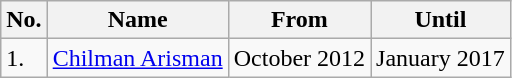<table class="wikitable">
<tr>
<th>No.</th>
<th>Name</th>
<th>From</th>
<th>Until</th>
</tr>
<tr>
<td>1.</td>
<td><a href='#'>Chilman Arisman</a></td>
<td>October 2012</td>
<td>January 2017</td>
</tr>
</table>
